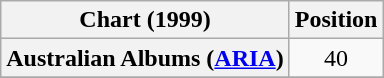<table class="wikitable plainrowheaders" style="text-align:center">
<tr>
<th scope="col">Chart (1999)</th>
<th scope="col">Position</th>
</tr>
<tr>
<th scope="row">Australian Albums (<a href='#'>ARIA</a>)</th>
<td>40</td>
</tr>
<tr>
</tr>
</table>
